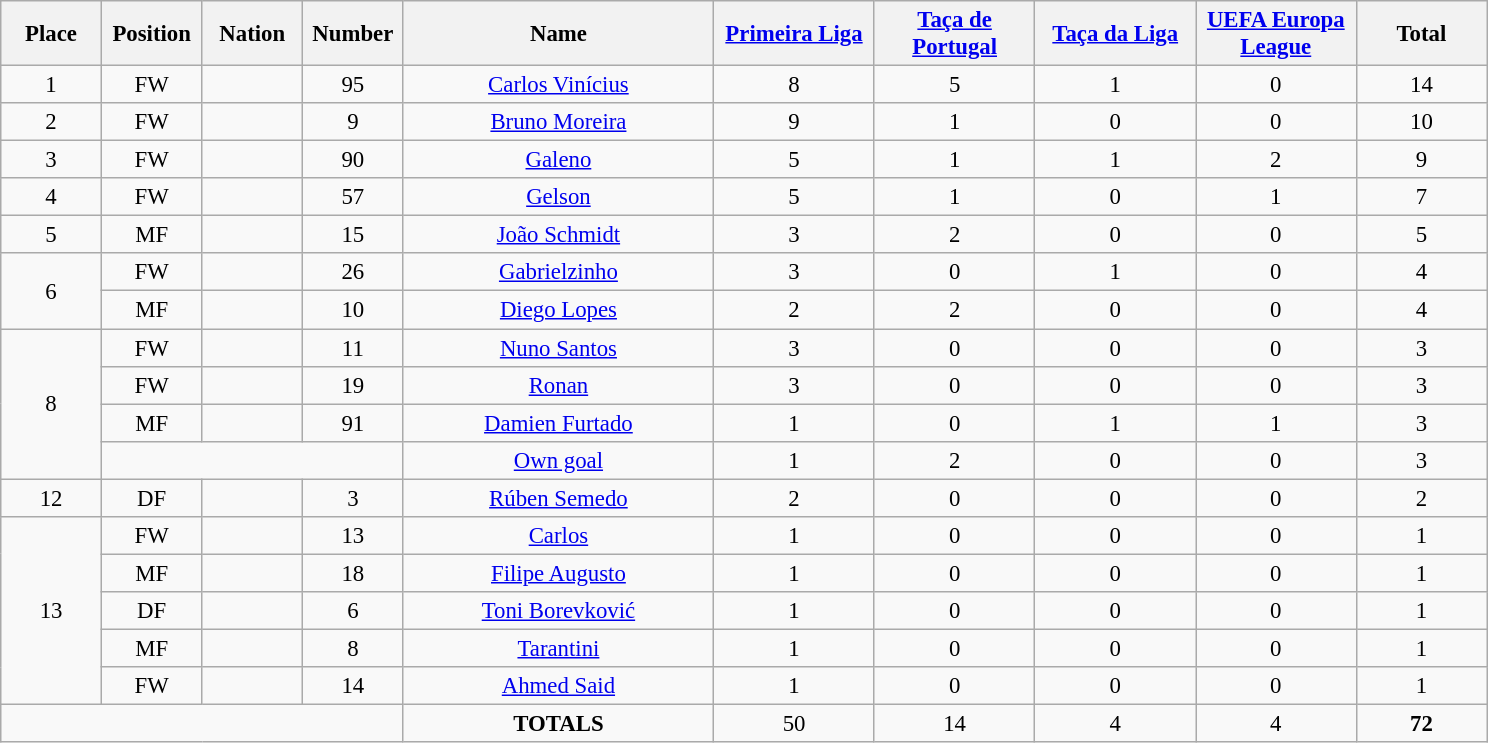<table class="wikitable" style="font-size: 95%; text-align: center;">
<tr>
<th width=60>Place</th>
<th width=60>Position</th>
<th width=60>Nation</th>
<th width=60>Number</th>
<th width=200>Name</th>
<th width=100><a href='#'>Primeira Liga</a></th>
<th width=100><a href='#'>Taça de Portugal</a></th>
<th width=100><a href='#'>Taça da Liga</a></th>
<th width=100><a href='#'>UEFA Europa League</a></th>
<th width=80><strong>Total</strong></th>
</tr>
<tr>
<td>1</td>
<td>FW</td>
<td></td>
<td>95</td>
<td><a href='#'>Carlos Vinícius</a></td>
<td>8</td>
<td>5</td>
<td>1</td>
<td>0</td>
<td>14</td>
</tr>
<tr>
<td>2</td>
<td>FW</td>
<td></td>
<td>9</td>
<td><a href='#'>Bruno Moreira</a></td>
<td>9</td>
<td>1</td>
<td>0</td>
<td>0</td>
<td>10</td>
</tr>
<tr>
<td>3</td>
<td>FW</td>
<td></td>
<td>90</td>
<td><a href='#'>Galeno</a></td>
<td>5</td>
<td>1</td>
<td>1</td>
<td>2</td>
<td>9</td>
</tr>
<tr>
<td>4</td>
<td>FW</td>
<td></td>
<td>57</td>
<td><a href='#'>Gelson</a></td>
<td>5</td>
<td>1</td>
<td>0</td>
<td>1</td>
<td>7</td>
</tr>
<tr>
<td>5</td>
<td>MF</td>
<td></td>
<td>15</td>
<td><a href='#'>João Schmidt</a></td>
<td>3</td>
<td>2</td>
<td>0</td>
<td>0</td>
<td>5</td>
</tr>
<tr>
<td rowspan="2">6</td>
<td>FW</td>
<td></td>
<td>26</td>
<td><a href='#'>Gabrielzinho</a></td>
<td>3</td>
<td>0</td>
<td>1</td>
<td>0</td>
<td>4</td>
</tr>
<tr>
<td>MF</td>
<td></td>
<td>10</td>
<td><a href='#'>Diego Lopes</a></td>
<td>2</td>
<td>2</td>
<td>0</td>
<td>0</td>
<td>4</td>
</tr>
<tr>
<td rowspan="4">8</td>
<td>FW</td>
<td></td>
<td>11</td>
<td><a href='#'>Nuno Santos</a></td>
<td>3</td>
<td>0</td>
<td>0</td>
<td>0</td>
<td>3</td>
</tr>
<tr>
<td>FW</td>
<td></td>
<td>19</td>
<td><a href='#'>Ronan</a></td>
<td>3</td>
<td>0</td>
<td>0</td>
<td>0</td>
<td>3</td>
</tr>
<tr>
<td>MF</td>
<td></td>
<td>91</td>
<td><a href='#'>Damien Furtado</a></td>
<td>1</td>
<td>0</td>
<td>1</td>
<td>1</td>
<td>3</td>
</tr>
<tr>
<td colspan="3"></td>
<td><a href='#'>Own goal</a></td>
<td>1</td>
<td>2</td>
<td>0</td>
<td>0</td>
<td>3</td>
</tr>
<tr>
<td>12</td>
<td>DF</td>
<td></td>
<td>3</td>
<td><a href='#'>Rúben Semedo</a></td>
<td>2</td>
<td>0</td>
<td>0</td>
<td>0</td>
<td>2</td>
</tr>
<tr>
<td rowspan="5">13</td>
<td>FW</td>
<td></td>
<td>13</td>
<td><a href='#'>Carlos</a></td>
<td>1</td>
<td>0</td>
<td>0</td>
<td>0</td>
<td>1</td>
</tr>
<tr>
<td>MF</td>
<td></td>
<td>18</td>
<td><a href='#'>Filipe Augusto</a></td>
<td>1</td>
<td>0</td>
<td>0</td>
<td>0</td>
<td>1</td>
</tr>
<tr>
<td>DF</td>
<td></td>
<td>6</td>
<td><a href='#'>Toni Borevković</a></td>
<td>1</td>
<td>0</td>
<td>0</td>
<td>0</td>
<td>1</td>
</tr>
<tr>
<td>MF</td>
<td></td>
<td>8</td>
<td><a href='#'>Tarantini</a></td>
<td>1</td>
<td>0</td>
<td>0</td>
<td>0</td>
<td>1</td>
</tr>
<tr>
<td>FW</td>
<td></td>
<td>14</td>
<td><a href='#'>Ahmed Said</a></td>
<td>1</td>
<td>0</td>
<td>0</td>
<td>0</td>
<td>1</td>
</tr>
<tr>
<td colspan="4"></td>
<td><strong>TOTALS</strong></td>
<td>50</td>
<td>14</td>
<td>4</td>
<td>4</td>
<td><strong>72</strong></td>
</tr>
</table>
